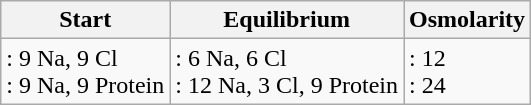<table class="wikitable">
<tr>
<th>Start</th>
<th>Equilibrium</th>
<th>Osmolarity</th>
</tr>
<tr>
<td>: 9 Na, 9 Cl<br>: 9 Na, 9 Protein</td>
<td>: 6 Na, 6 Cl<br>: 12 Na, 3 Cl, 9 Protein</td>
<td>: 12<br>: 24</td>
</tr>
</table>
